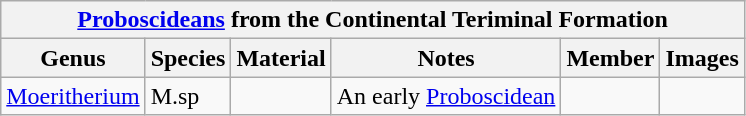<table class="wikitable">
<tr>
<th colspan="6"><strong><a href='#'>Proboscideans</a> from the Continental Teriminal Formation</strong></th>
</tr>
<tr>
<th>Genus</th>
<th>Species</th>
<th>Material</th>
<th>Notes</th>
<th>Member</th>
<th>Images</th>
</tr>
<tr>
<td><a href='#'>Moeritherium</a></td>
<td>M.sp</td>
<td></td>
<td>An early <a href='#'>Proboscidean</a></td>
<td></td>
<td><br></td>
</tr>
</table>
